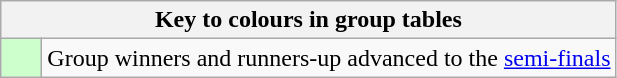<table class="wikitable" style="text-align: center;">
<tr>
<th colspan=2>Key to colours in group tables</th>
</tr>
<tr>
<td bgcolor=#ccffcc style="width: 20px;"></td>
<td align=left>Group winners and runners-up advanced to the <a href='#'>semi-finals</a></td>
</tr>
</table>
